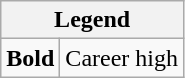<table class="wikitable mw-collapsible">
<tr>
<th colspan="2">Legend</th>
</tr>
<tr>
<td><strong>Bold</strong></td>
<td>Career high</td>
</tr>
</table>
